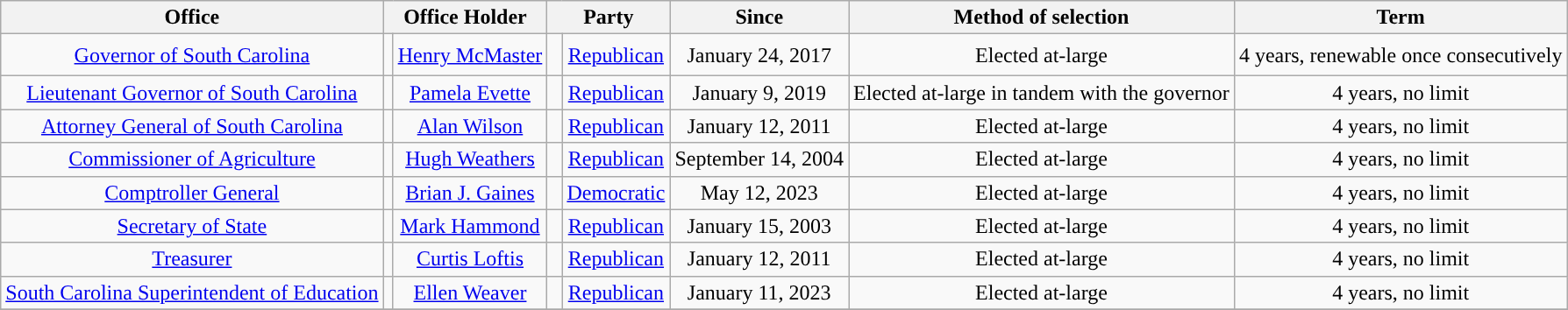<table class="wikitable sortable" style="text-align: center;">
<tr>
<th>Office</th>
<th scope="col" colspan="2">Office Holder</th>
<th scope="col" colspan="2">Party</th>
<th>Since</th>
<th>Method of selection</th>
<th>Term</th>
</tr>
<tr style="height:2em;">
<td><a href='#'>Governor of South Carolina</a></td>
<td></td>
<td><a href='#'>Henry McMaster</a></td>
<td style="background:"> </td>
<td><a href='#'>Republican</a></td>
<td>January 24, 2017</td>
<td>Elected at-large</td>
<td>4 years, renewable once consecutively</td>
</tr>
<tr>
<td><a href='#'>Lieutenant Governor of South Carolina</a></td>
<td></td>
<td><a href='#'>Pamela Evette</a></td>
<td style="background:"> </td>
<td><a href='#'>Republican</a></td>
<td>January 9, 2019</td>
<td>Elected at-large in tandem with the governor</td>
<td>4 years, no limit</td>
</tr>
<tr>
<td><a href='#'>Attorney General of South Carolina</a></td>
<td></td>
<td><a href='#'>Alan Wilson</a></td>
<td style="background:"> </td>
<td><a href='#'>Republican</a></td>
<td>January 12, 2011</td>
<td>Elected at-large</td>
<td>4 years, no limit</td>
</tr>
<tr>
<td><a href='#'>Commissioner of Agriculture</a></td>
<td></td>
<td><a href='#'>Hugh Weathers</a></td>
<td style="background:"> </td>
<td><a href='#'>Republican</a></td>
<td>September 14, 2004</td>
<td>Elected at-large</td>
<td>4 years, no limit</td>
</tr>
<tr>
<td><a href='#'>Comptroller General</a></td>
<td></td>
<td><a href='#'>Brian J. Gaines</a></td>
<td style="background:"> </td>
<td><a href='#'>Democratic</a></td>
<td>May 12, 2023</td>
<td>Elected at-large</td>
<td>4 years, no limit</td>
</tr>
<tr>
<td><a href='#'>Secretary of State</a></td>
<td></td>
<td><a href='#'>Mark Hammond</a></td>
<td style="background:"> </td>
<td><a href='#'>Republican</a></td>
<td>January 15, 2003</td>
<td>Elected at-large</td>
<td>4 years, no limit</td>
</tr>
<tr>
<td><a href='#'>Treasurer</a></td>
<td></td>
<td><a href='#'>Curtis Loftis</a></td>
<td style="background:"> </td>
<td><a href='#'>Republican</a></td>
<td>January 12, 2011</td>
<td>Elected at-large</td>
<td>4 years, no limit</td>
</tr>
<tr>
<td><a href='#'>South Carolina Superintendent of Education</a></td>
<td></td>
<td><a href='#'>Ellen Weaver</a></td>
<td style="background:"> </td>
<td><a href='#'>Republican</a></td>
<td>January 11, 2023</td>
<td>Elected at-large</td>
<td>4 years, no limit</td>
</tr>
<tr>
</tr>
</table>
